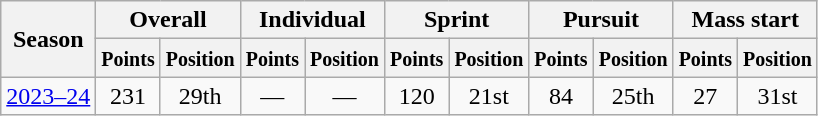<table class="wikitable" style="text-align:center;">
<tr>
<th rowspan="2">Season</th>
<th colspan="2">Overall</th>
<th colspan="2">Individual</th>
<th colspan="2">Sprint</th>
<th colspan="2">Pursuit</th>
<th colspan="2">Mass start</th>
</tr>
<tr>
<th><small>Points</small></th>
<th><small>Position</small></th>
<th><small>Points</small></th>
<th><small>Position</small></th>
<th><small>Points</small></th>
<th><small>Position</small></th>
<th><small>Points</small></th>
<th><small>Position</small></th>
<th><small>Points</small></th>
<th><small>Position</small></th>
</tr>
<tr>
<td><a href='#'>2023–24</a></td>
<td>231</td>
<td>29th</td>
<td>—</td>
<td>—</td>
<td>120</td>
<td>21st</td>
<td>84</td>
<td>25th</td>
<td>27</td>
<td>31st</td>
</tr>
</table>
